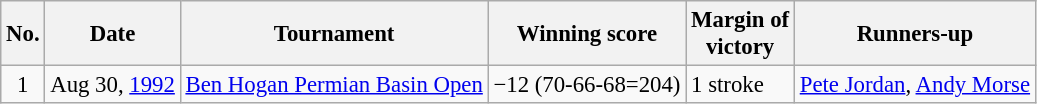<table class="wikitable" style="font-size:95%;">
<tr>
<th>No.</th>
<th>Date</th>
<th>Tournament</th>
<th>Winning score</th>
<th>Margin of<br>victory</th>
<th>Runners-up</th>
</tr>
<tr>
<td align=center>1</td>
<td align=right>Aug 30, <a href='#'>1992</a></td>
<td><a href='#'>Ben Hogan Permian Basin Open</a></td>
<td>−12 (70-66-68=204)</td>
<td>1 stroke</td>
<td> <a href='#'>Pete Jordan</a>,  <a href='#'>Andy Morse</a></td>
</tr>
</table>
